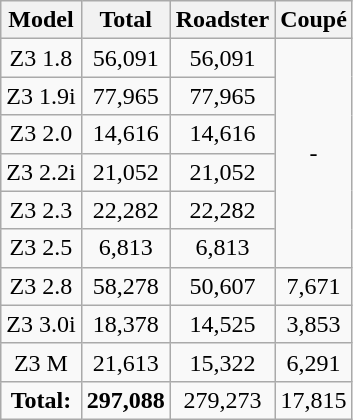<table class="wikitable sortable" style="text-align: center;">
<tr>
<th>Model</th>
<th>Total</th>
<th>Roadster</th>
<th>Coupé</th>
</tr>
<tr>
<td>Z3 1.8</td>
<td>56,091</td>
<td>56,091</td>
<td rowspan="6">-</td>
</tr>
<tr>
<td>Z3 1.9i</td>
<td>77,965</td>
<td>77,965</td>
</tr>
<tr>
<td>Z3 2.0</td>
<td>14,616</td>
<td>14,616</td>
</tr>
<tr>
<td>Z3 2.2i</td>
<td>21,052</td>
<td>21,052</td>
</tr>
<tr>
<td>Z3 2.3</td>
<td>22,282</td>
<td>22,282</td>
</tr>
<tr>
<td>Z3 2.5</td>
<td>6,813</td>
<td>6,813</td>
</tr>
<tr>
<td>Z3 2.8</td>
<td>58,278</td>
<td>50,607</td>
<td>7,671</td>
</tr>
<tr>
<td>Z3 3.0i</td>
<td>18,378</td>
<td>14,525</td>
<td>3,853</td>
</tr>
<tr>
<td>Z3 M</td>
<td>21,613</td>
<td>15,322</td>
<td>6,291</td>
</tr>
<tr>
<td><strong>Total:</strong></td>
<td><strong>297,088</strong></td>
<td>279,273</td>
<td>17,815</td>
</tr>
</table>
